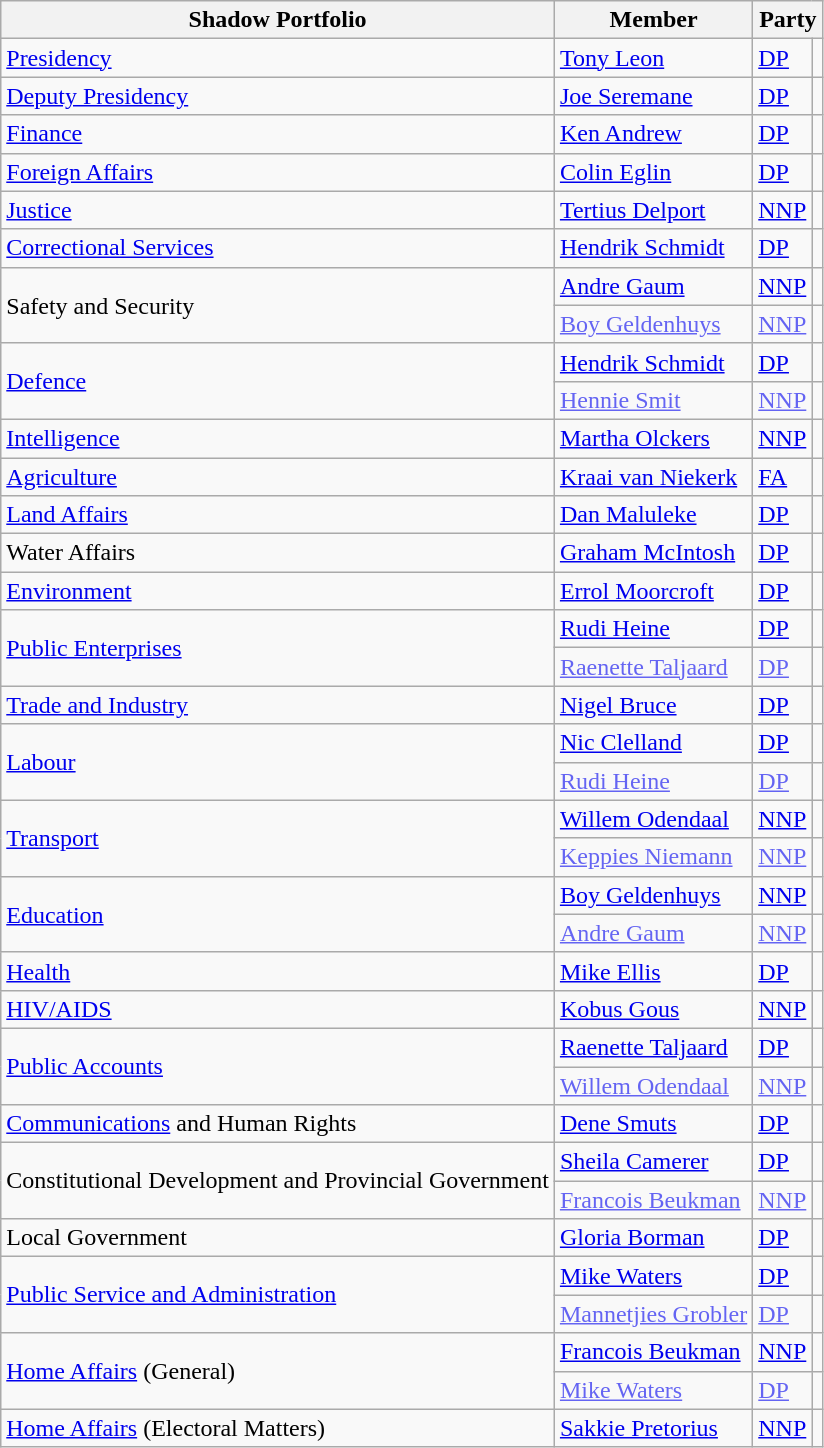<table class="wikitable">
<tr>
<th>Shadow Portfolio</th>
<th>Member</th>
<th colspan="2">Party</th>
</tr>
<tr>
<td><a href='#'>Presidency</a></td>
<td><a href='#'>Tony Leon</a></td>
<td><a href='#'>DP</a></td>
<td></td>
</tr>
<tr>
<td><a href='#'>Deputy Presidency</a></td>
<td><a href='#'>Joe Seremane</a></td>
<td><a href='#'>DP</a></td>
<td></td>
</tr>
<tr>
<td><a href='#'>Finance</a></td>
<td><a href='#'>Ken Andrew</a></td>
<td><a href='#'>DP</a></td>
<td></td>
</tr>
<tr>
<td><a href='#'>Foreign Affairs</a></td>
<td><a href='#'>Colin Eglin</a></td>
<td><a href='#'>DP</a></td>
<td></td>
</tr>
<tr>
<td><a href='#'>Justice</a></td>
<td><a href='#'>Tertius Delport</a></td>
<td><a href='#'>NNP</a></td>
<td></td>
</tr>
<tr>
<td><a href='#'>Correctional Services</a></td>
<td><a href='#'>Hendrik Schmidt</a></td>
<td><a href='#'>DP</a></td>
<td></td>
</tr>
<tr>
<td rowspan="2">Safety and Security</td>
<td><a href='#'>Andre Gaum</a></td>
<td><a href='#'>NNP</a></td>
<td></td>
</tr>
<tr style="opacity:.6;">
<td><a href='#'>Boy Geldenhuys</a></td>
<td><a href='#'>NNP</a></td>
<td></td>
</tr>
<tr>
<td rowspan="2"><a href='#'>Defence</a></td>
<td><a href='#'>Hendrik Schmidt</a></td>
<td><a href='#'>DP</a></td>
<td></td>
</tr>
<tr style="opacity:.6;">
<td><a href='#'>Hennie Smit</a></td>
<td><a href='#'>NNP</a></td>
<td></td>
</tr>
<tr>
<td><a href='#'>Intelligence</a></td>
<td><a href='#'>Martha Olckers</a></td>
<td><a href='#'>NNP</a></td>
<td></td>
</tr>
<tr>
<td><a href='#'>Agriculture</a></td>
<td><a href='#'>Kraai van Niekerk</a></td>
<td><a href='#'>FA</a></td>
<td></td>
</tr>
<tr>
<td><a href='#'>Land Affairs</a></td>
<td><a href='#'>Dan Maluleke</a></td>
<td><a href='#'>DP</a></td>
<td></td>
</tr>
<tr>
<td>Water Affairs</td>
<td><a href='#'>Graham McIntosh</a></td>
<td><a href='#'>DP</a></td>
<td></td>
</tr>
<tr>
<td><a href='#'>Environment</a></td>
<td><a href='#'>Errol Moorcroft</a></td>
<td><a href='#'>DP</a></td>
<td></td>
</tr>
<tr>
<td rowspan="2"><a href='#'>Public Enterprises</a></td>
<td><a href='#'>Rudi Heine</a></td>
<td><a href='#'>DP</a></td>
<td></td>
</tr>
<tr style="opacity:.6;">
<td><a href='#'>Raenette Taljaard</a></td>
<td><a href='#'>DP</a></td>
<td></td>
</tr>
<tr>
<td><a href='#'>Trade and Industry</a></td>
<td><a href='#'>Nigel Bruce</a></td>
<td><a href='#'>DP</a></td>
<td></td>
</tr>
<tr>
<td rowspan="2"><a href='#'>Labour</a></td>
<td><a href='#'>Nic Clelland</a></td>
<td><a href='#'>DP</a></td>
<td></td>
</tr>
<tr style="opacity:.6;">
<td><a href='#'>Rudi Heine</a></td>
<td><a href='#'>DP</a></td>
<td></td>
</tr>
<tr>
<td rowspan="2"><a href='#'>Transport</a></td>
<td><a href='#'>Willem Odendaal</a></td>
<td><a href='#'>NNP</a></td>
<td></td>
</tr>
<tr style="opacity:.6;">
<td><a href='#'>Keppies Niemann</a></td>
<td><a href='#'>NNP</a></td>
<td></td>
</tr>
<tr>
<td rowspan="2"><a href='#'>Education</a></td>
<td><a href='#'>Boy Geldenhuys</a></td>
<td><a href='#'>NNP</a></td>
<td></td>
</tr>
<tr style="opacity:.6;">
<td><a href='#'>Andre Gaum</a></td>
<td><a href='#'>NNP</a></td>
<td></td>
</tr>
<tr>
<td><a href='#'>Health</a></td>
<td><a href='#'>Mike Ellis</a></td>
<td><a href='#'>DP</a></td>
<td></td>
</tr>
<tr>
<td><a href='#'>HIV/AIDS</a></td>
<td><a href='#'>Kobus Gous</a></td>
<td><a href='#'>NNP</a></td>
<td></td>
</tr>
<tr>
<td rowspan="2"><a href='#'>Public Accounts</a></td>
<td><a href='#'>Raenette Taljaard</a></td>
<td><a href='#'>DP</a></td>
<td></td>
</tr>
<tr style="opacity:.6;">
<td><a href='#'>Willem Odendaal</a></td>
<td><a href='#'>NNP</a></td>
<td></td>
</tr>
<tr>
<td><a href='#'>Communications</a> and Human Rights</td>
<td><a href='#'>Dene Smuts</a></td>
<td><a href='#'>DP</a></td>
<td></td>
</tr>
<tr>
<td rowspan="2">Constitutional Development and Provincial Government</td>
<td><a href='#'>Sheila Camerer</a></td>
<td><a href='#'>DP</a></td>
<td></td>
</tr>
<tr style="opacity:.6;">
<td><a href='#'>Francois Beukman</a></td>
<td><a href='#'>NNP</a></td>
<td></td>
</tr>
<tr>
<td>Local Government</td>
<td><a href='#'>Gloria Borman</a></td>
<td><a href='#'>DP</a></td>
<td></td>
</tr>
<tr>
<td rowspan="2"><a href='#'>Public Service and Administration</a></td>
<td><a href='#'>Mike Waters</a></td>
<td><a href='#'>DP</a></td>
<td></td>
</tr>
<tr style="opacity:.6;">
<td><a href='#'>Mannetjies Grobler</a></td>
<td><a href='#'>DP</a></td>
<td></td>
</tr>
<tr>
<td rowspan="2"><a href='#'>Home Affairs</a> (General)</td>
<td><a href='#'>Francois Beukman</a></td>
<td><a href='#'>NNP</a></td>
<td></td>
</tr>
<tr style="opacity:.6;">
<td><a href='#'>Mike Waters</a></td>
<td><a href='#'>DP</a></td>
<td></td>
</tr>
<tr>
<td><a href='#'>Home Affairs</a> (Electoral Matters)</td>
<td><a href='#'>Sakkie Pretorius</a></td>
<td><a href='#'>NNP</a></td>
<td></td>
</tr>
</table>
